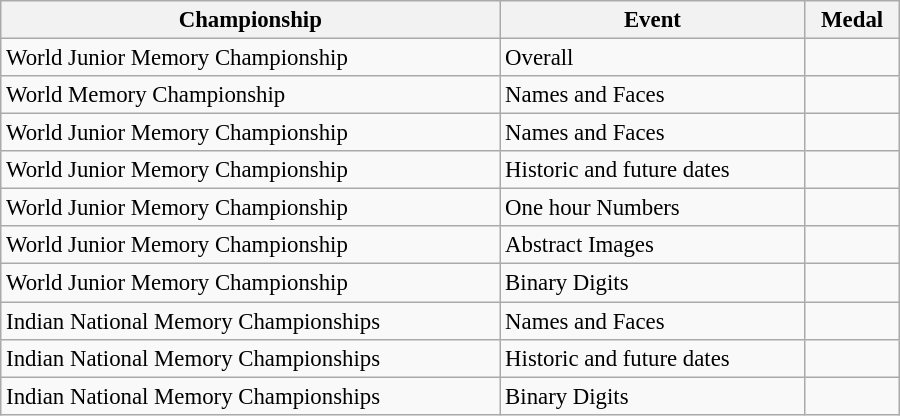<table class="wikitable sortable"  style="width:600px; font-size:95%;">
<tr>
<th style="text-align:center;">Championship</th>
<th style="text-align:center;">Event</th>
<th style="text-align:center;">Medal</th>
</tr>
<tr>
<td> World Junior Memory Championship</td>
<td>Overall</td>
<td style="text-align:left;"></td>
</tr>
<tr>
<td> World Memory Championship</td>
<td>Names and Faces</td>
<td style="text-align:left;"></td>
</tr>
<tr>
<td> World Junior Memory Championship</td>
<td>Names and Faces</td>
<td style="text-align:left;"></td>
</tr>
<tr>
<td> World Junior Memory Championship</td>
<td>Historic and future dates</td>
<td style="text-align:left;"></td>
</tr>
<tr>
<td> World Junior Memory Championship</td>
<td>One hour Numbers</td>
<td style="text-align:left;"></td>
</tr>
<tr>
<td> World Junior Memory Championship</td>
<td>Abstract Images</td>
<td style="text-align:left;"></td>
</tr>
<tr>
<td> World Junior Memory Championship</td>
<td>Binary Digits</td>
<td style="text-align:left;"></td>
</tr>
<tr>
<td> Indian National Memory Championships</td>
<td>Names and Faces</td>
<td style="text-align:left;"></td>
</tr>
<tr>
<td> Indian National Memory Championships</td>
<td>Historic and future dates</td>
<td style="text-align:left;"></td>
</tr>
<tr>
<td> Indian National Memory Championships</td>
<td>Binary Digits</td>
<td style="text-align:left;"></td>
</tr>
</table>
